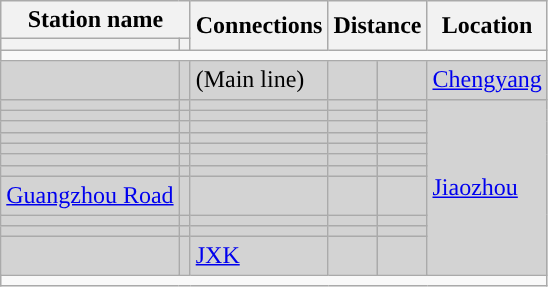<table class="wikitable">
<tr>
<th colspan=2>Station name</th>
<th rowspan=2>Connections</th>
<th colspan="2" rowspan="2">Distance<br></th>
<th rowspan="2">Location</th>
</tr>
<tr>
<th></th>
<th></th>
</tr>
<tr style="background:#">
<td colspan = "6"></td>
</tr>
<tr bgcolor="lightgrey">
<td></td>
<td></td>
<td> (Main line)</td>
<td></td>
<td></td>
<td><a href='#'>Chengyang</a></td>
</tr>
<tr bgcolor="lightgrey">
<td></td>
<td></td>
<td></td>
<td></td>
<td></td>
<td rowspan="11"><a href='#'>Jiaozhou</a></td>
</tr>
<tr bgcolor="lightgrey">
<td></td>
<td></td>
<td></td>
<td></td>
<td></td>
</tr>
<tr bgcolor="lightgrey">
<td></td>
<td></td>
<td></td>
<td></td>
<td></td>
</tr>
<tr bgcolor="lightgrey">
<td></td>
<td></td>
<td></td>
<td></td>
<td></td>
</tr>
<tr bgcolor="lightgrey">
<td></td>
<td></td>
<td></td>
<td></td>
<td></td>
</tr>
<tr bgcolor="lightgrey">
<td></td>
<td></td>
<td></td>
<td></td>
<td></td>
</tr>
<tr bgcolor="lightgrey">
<td></td>
<td></td>
<td></td>
<td></td>
<td></td>
</tr>
<tr bgcolor="lightgrey">
<td><a href='#'>Guangzhou Road</a></td>
<td></td>
<td></td>
<td></td>
<td></td>
</tr>
<tr bgcolor="lightgrey">
<td></td>
<td></td>
<td></td>
<td></td>
<td></td>
</tr>
<tr bgcolor="lightgrey">
<td></td>
<td></td>
<td></td>
<td></td>
<td></td>
</tr>
<tr bgcolor="lightgrey">
<td></td>
<td></td>
<td> <a href='#'>JXK</a></td>
<td></td>
<td></td>
</tr>
<tr style="background:#">
<td colspan = "6"></td>
</tr>
</table>
